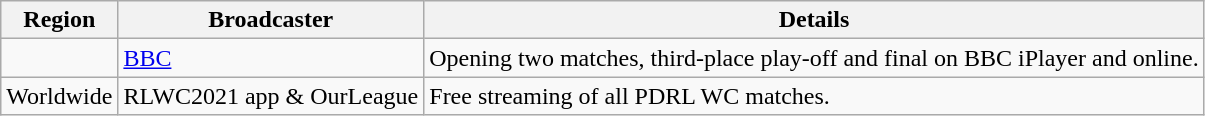<table class="wikitable">
<tr>
<th>Region</th>
<th>Broadcaster</th>
<th>Details</th>
</tr>
<tr>
<td></td>
<td><a href='#'>BBC</a></td>
<td>Opening two matches, third-place play-off and final on BBC iPlayer and online.</td>
</tr>
<tr>
<td>Worldwide</td>
<td>RLWC2021 app & OurLeague</td>
<td>Free streaming of all PDRL WC matches.</td>
</tr>
</table>
